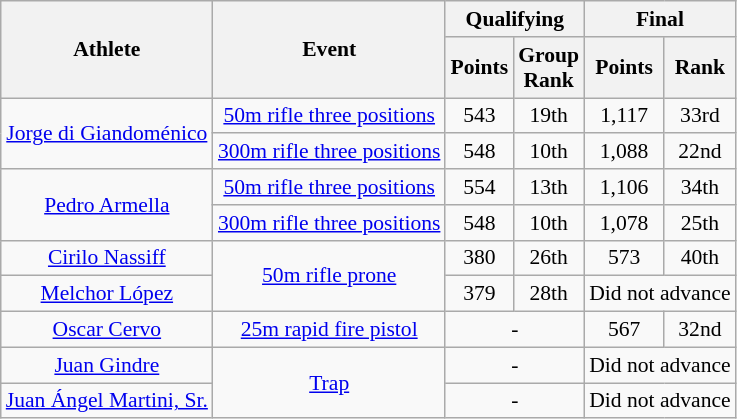<table class=wikitable style="font-size:90%">
<tr>
<th rowspan="2">Athlete</th>
<th rowspan="2">Event</th>
<th colspan="2">Qualifying</th>
<th colspan="2">Final</th>
</tr>
<tr>
<th>Points</th>
<th>Group<br>Rank</th>
<th>Points</th>
<th>Rank</th>
</tr>
<tr>
<td rowspan=2 align=center><a href='#'>Jorge di Giandoménico</a></td>
<td align=center><a href='#'>50m rifle three positions</a></td>
<td align=center>543</td>
<td align=center>19th</td>
<td align=center>1,117</td>
<td align=center>33rd</td>
</tr>
<tr>
<td align=center><a href='#'>300m rifle three positions</a></td>
<td align=center>548</td>
<td align=center>10th</td>
<td align=center>1,088</td>
<td align=center>22nd</td>
</tr>
<tr>
<td rowspan=2 align=center><a href='#'>Pedro Armella</a></td>
<td align=center><a href='#'>50m rifle three positions</a></td>
<td align=center>554</td>
<td align=center>13th</td>
<td align=center>1,106</td>
<td align=center>34th</td>
</tr>
<tr>
<td align=center><a href='#'>300m rifle three positions</a></td>
<td align=center>548</td>
<td align=center>10th</td>
<td align=center>1,078</td>
<td align=center>25th</td>
</tr>
<tr>
<td align=center><a href='#'>Cirilo Nassiff</a></td>
<td rowspan=2 align=center><a href='#'>50m rifle prone</a></td>
<td align=center>380</td>
<td align=center>26th</td>
<td align=center>573</td>
<td align=center>40th</td>
</tr>
<tr>
<td align=center><a href='#'>Melchor López</a></td>
<td align=center>379</td>
<td align=center>28th</td>
<td colspan=2 align=center>Did not advance</td>
</tr>
<tr>
<td align=center><a href='#'>Oscar Cervo</a></td>
<td align=center><a href='#'>25m rapid fire pistol</a></td>
<td colspan=2 align=center>-</td>
<td align=center>567</td>
<td align=center>32nd</td>
</tr>
<tr>
<td align=center><a href='#'>Juan Gindre</a></td>
<td rowspan=2 align=center><a href='#'>Trap</a></td>
<td colspan=2 align=center>-</td>
<td colspan=2 align=center>Did not advance</td>
</tr>
<tr>
<td align=center><a href='#'>Juan Ángel Martini, Sr.</a></td>
<td colspan=2 align=center>-</td>
<td colspan=2 align=center>Did not advance</td>
</tr>
</table>
